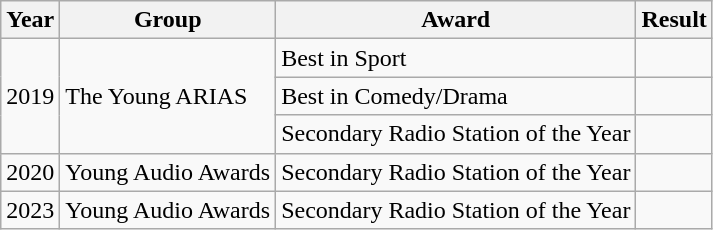<table class="wikitable">
<tr>
<th>Year</th>
<th>Group</th>
<th>Award</th>
<th>Result</th>
</tr>
<tr>
<td rowspan="3">2019</td>
<td rowspan="3">The Young ARIAS</td>
<td>Best in Sport</td>
<td></td>
</tr>
<tr>
<td>Best in Comedy/Drama</td>
<td></td>
</tr>
<tr>
<td>Secondary Radio Station of the Year</td>
<td></td>
</tr>
<tr>
<td>2020</td>
<td>Young Audio Awards</td>
<td>Secondary Radio Station of the Year</td>
<td></td>
</tr>
<tr>
<td>2023</td>
<td>Young Audio Awards</td>
<td>Secondary Radio Station of the Year</td>
<td></td>
</tr>
</table>
